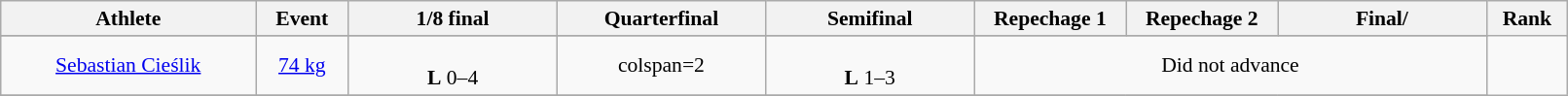<table class="wikitable" width="85%" style="text-align:left; font-size:90%">
<tr>
<th width="11%">Athlete</th>
<th width="4%">Event</th>
<th width="9%">1/8 final</th>
<th width="9%">Quarterfinal</th>
<th width="9%">Semifinal</th>
<th width="6%">Repechage 1</th>
<th width="6%">Repechage 2</th>
<th width="9%">Final/</th>
<th width="3%">Rank</th>
</tr>
<tr>
</tr>
<tr align=center>
<td><a href='#'>Sebastian Cieślik</a></td>
<td><a href='#'>74 kg</a></td>
<td><br><strong>L</strong> 0–4</td>
<td>colspan=2 </td>
<td><br><strong>L</strong> 1–3</td>
<td colspan=3 align=center>Did not advance</td>
</tr>
<tr>
</tr>
</table>
